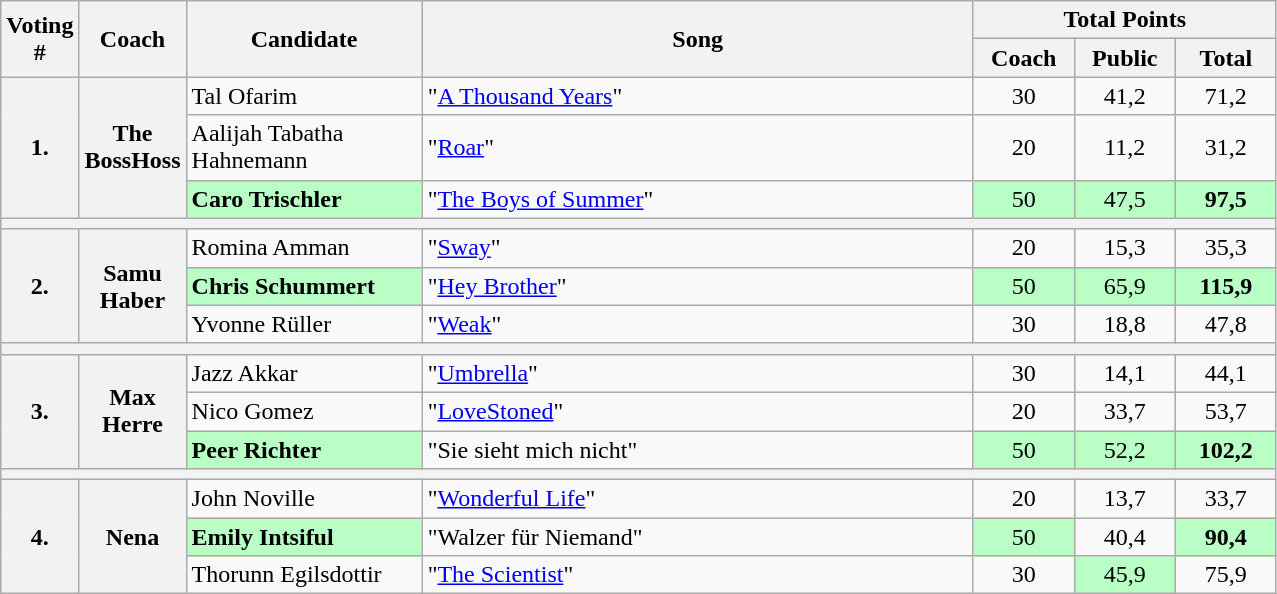<table class="wikitable" style="width: auto;">
<tr>
<th width="40px" rowspan=2>Voting <br>#</th>
<th width="40px" rowspan=2>Coach</th>
<th width="150px" rowspan=2>Candidate</th>
<th width="360px" rowspan=2>Song</th>
<th width="180px" colspan=3>Total Points</th>
</tr>
<tr>
<th width="60px">Coach</th>
<th width="60px">Public</th>
<th width="60px">Total</th>
</tr>
<tr>
<th rowspan=3>1.</th>
<th rowspan=3>The BossHoss</th>
<td>Tal Ofarim</td>
<td>"<a href='#'>A Thousand Years</a>"</td>
<td align="center">30</td>
<td align="center">41,2</td>
<td align="center">71,2</td>
</tr>
<tr>
<td>Aalijah Tabatha Hahnemann</td>
<td>"<a href='#'>Roar</a>"</td>
<td align="center">20</td>
<td align="center">11,2</td>
<td align="center">31,2</td>
</tr>
<tr>
<td style="background:#B9FFC5"><strong>Caro Trischler</strong></td>
<td>"<a href='#'>The Boys of Summer</a>"</td>
<td align="center" style="background:#B9FFC5">50</td>
<td align="center" style="background:#B9FFC5">47,5</td>
<td align="center" style="background:#B9FFC5"><strong>97,5</strong></td>
</tr>
<tr>
<th colspan=7></th>
</tr>
<tr>
<th rowspan=3>2.</th>
<th rowspan=3>Samu Haber</th>
<td>Romina Amman</td>
<td>"<a href='#'>Sway</a>"</td>
<td align="center">20</td>
<td align="center">15,3</td>
<td align="center">35,3</td>
</tr>
<tr>
<td style="background:#B9FFC5"><strong>Chris Schummert</strong></td>
<td>"<a href='#'>Hey Brother</a>"</td>
<td align="center" style="background:#B9FFC5">50</td>
<td align="center" style="background:#B9FFC5">65,9</td>
<td align="center" style="background:#B9FFC5"><strong>115,9</strong></td>
</tr>
<tr>
<td>Yvonne Rüller</td>
<td>"<a href='#'>Weak</a>"</td>
<td align="center">30</td>
<td align="center">18,8</td>
<td align="center">47,8</td>
</tr>
<tr>
<th colspan=7></th>
</tr>
<tr>
<th rowspan=3>3.</th>
<th rowspan=3>Max Herre</th>
<td>Jazz Akkar</td>
<td>"<a href='#'>Umbrella</a>"</td>
<td align="center">30</td>
<td align="center">14,1</td>
<td align="center">44,1</td>
</tr>
<tr>
<td>Nico Gomez</td>
<td>"<a href='#'>LoveStoned</a>"</td>
<td align="center">20</td>
<td align="center">33,7</td>
<td align="center">53,7</td>
</tr>
<tr>
<td style="background:#B9FFC5"><strong>Peer Richter</strong></td>
<td>"Sie sieht mich nicht"</td>
<td align="center" style="background:#B9FFC5">50</td>
<td align="center" style="background:#B9FFC5">52,2</td>
<td align="center" style="background:#B9FFC5"><strong>102,2</strong></td>
</tr>
<tr>
<th colspan=7></th>
</tr>
<tr>
<th rowspan=3>4.</th>
<th rowspan=3>Nena</th>
<td>John Noville</td>
<td>"<a href='#'>Wonderful Life</a>"</td>
<td align="center">20</td>
<td align="center">13,7</td>
<td align="center">33,7</td>
</tr>
<tr>
<td style="background:#B9FFC5"><strong>Emily Intsiful</strong></td>
<td>"Walzer für Niemand"</td>
<td align="center" style="background:#B9FFC5">50</td>
<td align="center">40,4</td>
<td align="center" style="background:#B9FFC5"><strong>90,4</strong></td>
</tr>
<tr>
<td>Thorunn Egilsdottir</td>
<td>"<a href='#'>The Scientist</a>"</td>
<td align="center">30</td>
<td align="center" style="background:#B9FFC5">45,9</td>
<td align="center">75,9</td>
</tr>
</table>
